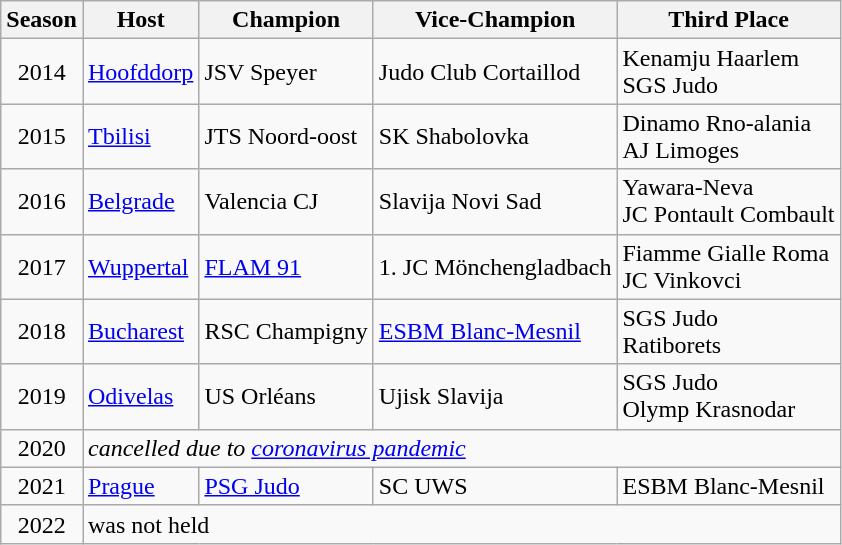<table class="wikitable">
<tr>
<th>Season</th>
<th>Host</th>
<th>Champion</th>
<th>Vice-Champion</th>
<th>Third Place</th>
</tr>
<tr>
<td align="center">2014</td>
<td> <a href='#'>Hoofddorp</a></td>
<td> JSV Speyer</td>
<td> Judo Club Cortaillod</td>
<td> Kenamju Haarlem<br> SGS Judo</td>
</tr>
<tr>
<td align="center">2015</td>
<td> <a href='#'>Tbilisi</a></td>
<td> JTS Noord-oost</td>
<td> SK Shabolovka</td>
<td> Dinamo Rno-alania<br> AJ Limoges</td>
</tr>
<tr>
<td align="center">2016</td>
<td> <a href='#'>Belgrade</a></td>
<td> Valencia CJ</td>
<td> Slavija Novi Sad</td>
<td> Yawara-Neva<br> JC Pontault Combault</td>
</tr>
<tr>
<td align="center">2017</td>
<td> <a href='#'>Wuppertal</a></td>
<td> <a href='#'>FLAM 91</a></td>
<td> 1. JC Mönchengladbach</td>
<td> Fiamme Gialle Roma<br> JC Vinkovci</td>
</tr>
<tr>
<td align="center">2018</td>
<td> <a href='#'>Bucharest</a></td>
<td> RSC Champigny</td>
<td> <a href='#'>ESBM Blanc-Mesnil</a></td>
<td> SGS Judo<br> Ratiborets</td>
</tr>
<tr>
<td align="center">2019</td>
<td> <a href='#'>Odivelas</a></td>
<td> US Orléans</td>
<td> Ujisk Slavija</td>
<td> SGS Judo<br> Olymp Krasnodar</td>
</tr>
<tr>
<td align="center">2020</td>
<td colspan="4"><em>cancelled due to <a href='#'>coronavirus pandemic</a></em></td>
</tr>
<tr>
<td align="center">2021</td>
<td> <a href='#'>Prague</a></td>
<td> <a href='#'>PSG Judo</a></td>
<td> SC UWS</td>
<td> ESBM Blanc-Mesnil</td>
</tr>
<tr>
<td align="center">2022</td>
<td colspan="4">was not held</td>
</tr>
</table>
